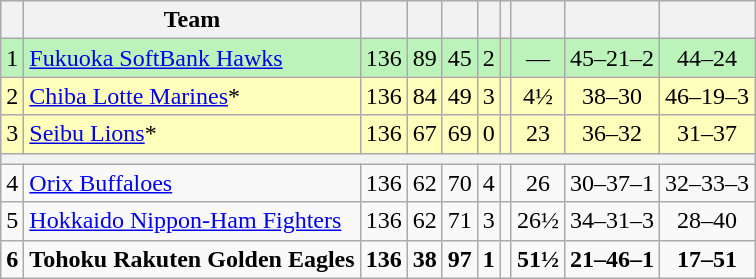<table class="wikitable plainrowheaders" style="text-align:center;">
<tr>
<th scope="col"></th>
<th scope="col">Team</th>
<th scope="col"></th>
<th scope="col"></th>
<th scope="col"></th>
<th scope="col"><a href='#'></a></th>
<th scope="col"><a href='#'></a></th>
<th scope="col"></th>
<th scope="col"></th>
<th scope="col"></th>
</tr>
<tr style="background: #BBF3BB">
<td>1</td>
<td style="text-align:left;"><a href='#'>Fukuoka SoftBank Hawks</a></td>
<td>136</td>
<td>89</td>
<td>45</td>
<td>2</td>
<td></td>
<td>—</td>
<td>45–21–2</td>
<td>44–24</td>
</tr>
<tr style="background: #FFFFBB">
<td>2</td>
<td style="text-align:left;"><a href='#'>Chiba Lotte Marines</a>*</td>
<td>136</td>
<td>84</td>
<td>49</td>
<td>3</td>
<td></td>
<td>4½</td>
<td>38–30</td>
<td>46–19–3</td>
</tr>
<tr style="background: #FFFFBB">
<td>3</td>
<td style="text-align:left;"><a href='#'>Seibu Lions</a>*</td>
<td>136</td>
<td>67</td>
<td>69</td>
<td>0</td>
<td></td>
<td>23</td>
<td>36–32</td>
<td>31–37</td>
</tr>
<tr>
<th colspan="10"></th>
</tr>
<tr>
<td>4</td>
<td style="text-align:left;"><a href='#'>Orix Buffaloes</a></td>
<td>136</td>
<td>62</td>
<td>70</td>
<td>4</td>
<td></td>
<td>26</td>
<td>30–37–1</td>
<td>32–33–3</td>
</tr>
<tr>
<td>5</td>
<td style="text-align:left;"><a href='#'>Hokkaido Nippon-Ham Fighters</a></td>
<td>136</td>
<td>62</td>
<td>71</td>
<td>3</td>
<td></td>
<td>26½</td>
<td>34–31–3</td>
<td>28–40</td>
</tr>
<tr>
<td><strong>6</strong></td>
<td style="text-align:left;"><strong>Tohoku Rakuten Golden Eagles</strong></td>
<td><strong>136</strong></td>
<td><strong>38</strong></td>
<td><strong>97</strong></td>
<td><strong>1</strong></td>
<td><strong></strong></td>
<td><strong>51½</strong></td>
<td><strong>21–46–1</strong></td>
<td><strong>17–51</strong></td>
</tr>
</table>
